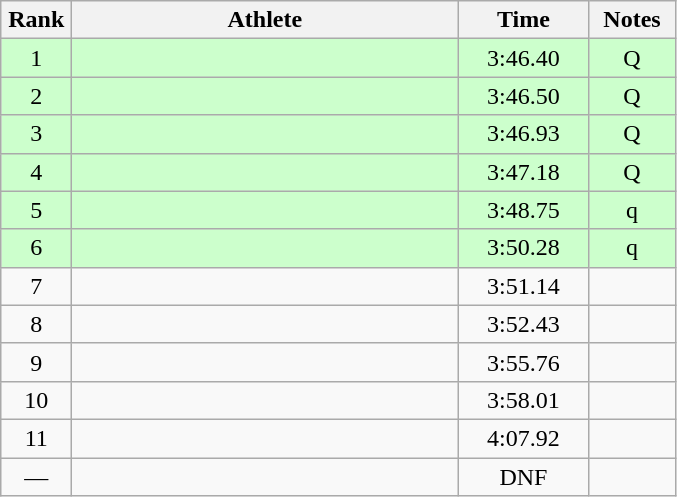<table class="wikitable" style="text-align:center">
<tr>
<th width=40>Rank</th>
<th width=250>Athlete</th>
<th width=80>Time</th>
<th width=50>Notes</th>
</tr>
<tr bgcolor=ccffcc>
<td>1</td>
<td align=left></td>
<td>3:46.40</td>
<td>Q</td>
</tr>
<tr bgcolor=ccffcc>
<td>2</td>
<td align=left></td>
<td>3:46.50</td>
<td>Q</td>
</tr>
<tr bgcolor=ccffcc>
<td>3</td>
<td align=left></td>
<td>3:46.93</td>
<td>Q</td>
</tr>
<tr bgcolor=ccffcc>
<td>4</td>
<td align=left></td>
<td>3:47.18</td>
<td>Q</td>
</tr>
<tr bgcolor=ccffcc>
<td>5</td>
<td align=left></td>
<td>3:48.75</td>
<td>q</td>
</tr>
<tr bgcolor=ccffcc>
<td>6</td>
<td align=left></td>
<td>3:50.28</td>
<td>q</td>
</tr>
<tr>
<td>7</td>
<td align=left></td>
<td>3:51.14</td>
<td></td>
</tr>
<tr>
<td>8</td>
<td align=left></td>
<td>3:52.43</td>
<td></td>
</tr>
<tr>
<td>9</td>
<td align=left></td>
<td>3:55.76</td>
<td></td>
</tr>
<tr>
<td>10</td>
<td align=left></td>
<td>3:58.01</td>
<td></td>
</tr>
<tr>
<td>11</td>
<td align=left></td>
<td>4:07.92</td>
<td></td>
</tr>
<tr>
<td>—</td>
<td align=left></td>
<td>DNF</td>
<td></td>
</tr>
</table>
